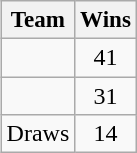<table class="wikitable" style="float: right">
<tr style="font-size: 96%;">
<th>Team</th>
<th>Wins</th>
</tr>
<tr>
<td></td>
<td align=center>41</td>
</tr>
<tr>
<td></td>
<td align=center>31</td>
</tr>
<tr>
<td>Draws</td>
<td align=center>14</td>
</tr>
</table>
